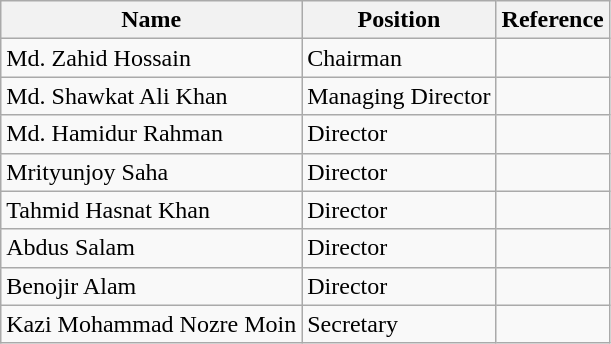<table class="wikitable">
<tr>
<th>Name</th>
<th>Position</th>
<th>Reference</th>
</tr>
<tr>
<td>Md. Zahid Hossain</td>
<td>Chairman</td>
<td></td>
</tr>
<tr>
<td>Md. Shawkat Ali Khan</td>
<td>Managing Director</td>
<td></td>
</tr>
<tr>
<td>Md. Hamidur Rahman</td>
<td>Director</td>
<td></td>
</tr>
<tr>
<td>Mrityunjoy Saha</td>
<td>Director</td>
<td></td>
</tr>
<tr>
<td>Tahmid Hasnat Khan</td>
<td>Director</td>
<td></td>
</tr>
<tr>
<td>Abdus Salam</td>
<td>Director</td>
<td></td>
</tr>
<tr>
<td>Benojir Alam</td>
<td>Director</td>
<td></td>
</tr>
<tr>
<td>Kazi Mohammad Nozre Moin</td>
<td>Secretary</td>
<td></td>
</tr>
</table>
